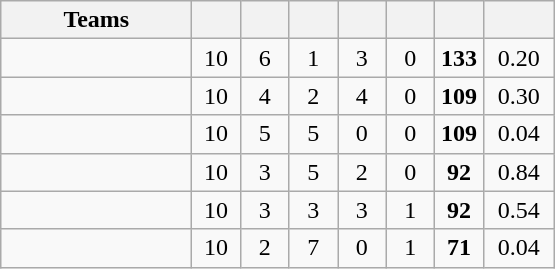<table class="wikitable" style="text-align:center">
<tr>
<th style="width:120px">Teams</th>
<th style="width:25px"></th>
<th style="width:25px"></th>
<th style="width:25px"></th>
<th style="width:25px"></th>
<th style="width:25px"></th>
<th style="width:25px"></th>
<th style="width:40px"></th>
</tr>
<tr>
<td style="text-align:left"></td>
<td>10</td>
<td>6</td>
<td>1</td>
<td>3</td>
<td>0</td>
<td><strong>133</strong></td>
<td>0.20</td>
</tr>
<tr>
<td style="text-align:left"></td>
<td>10</td>
<td>4</td>
<td>2</td>
<td>4</td>
<td>0</td>
<td><strong>109</strong></td>
<td>0.30</td>
</tr>
<tr>
<td style="text-align:left"></td>
<td>10</td>
<td>5</td>
<td>5</td>
<td>0</td>
<td>0</td>
<td><strong>109</strong></td>
<td>0.04</td>
</tr>
<tr>
<td style="text-align:left"></td>
<td>10</td>
<td>3</td>
<td>5</td>
<td>2</td>
<td>0</td>
<td><strong>92</strong></td>
<td>0.84</td>
</tr>
<tr>
<td style="text-align:left"></td>
<td>10</td>
<td>3</td>
<td>3</td>
<td>3</td>
<td>1</td>
<td><strong>92</strong></td>
<td>0.54</td>
</tr>
<tr>
<td style="text-align:left"></td>
<td>10</td>
<td>2</td>
<td>7</td>
<td>0</td>
<td>1</td>
<td><strong>71</strong></td>
<td>0.04</td>
</tr>
</table>
